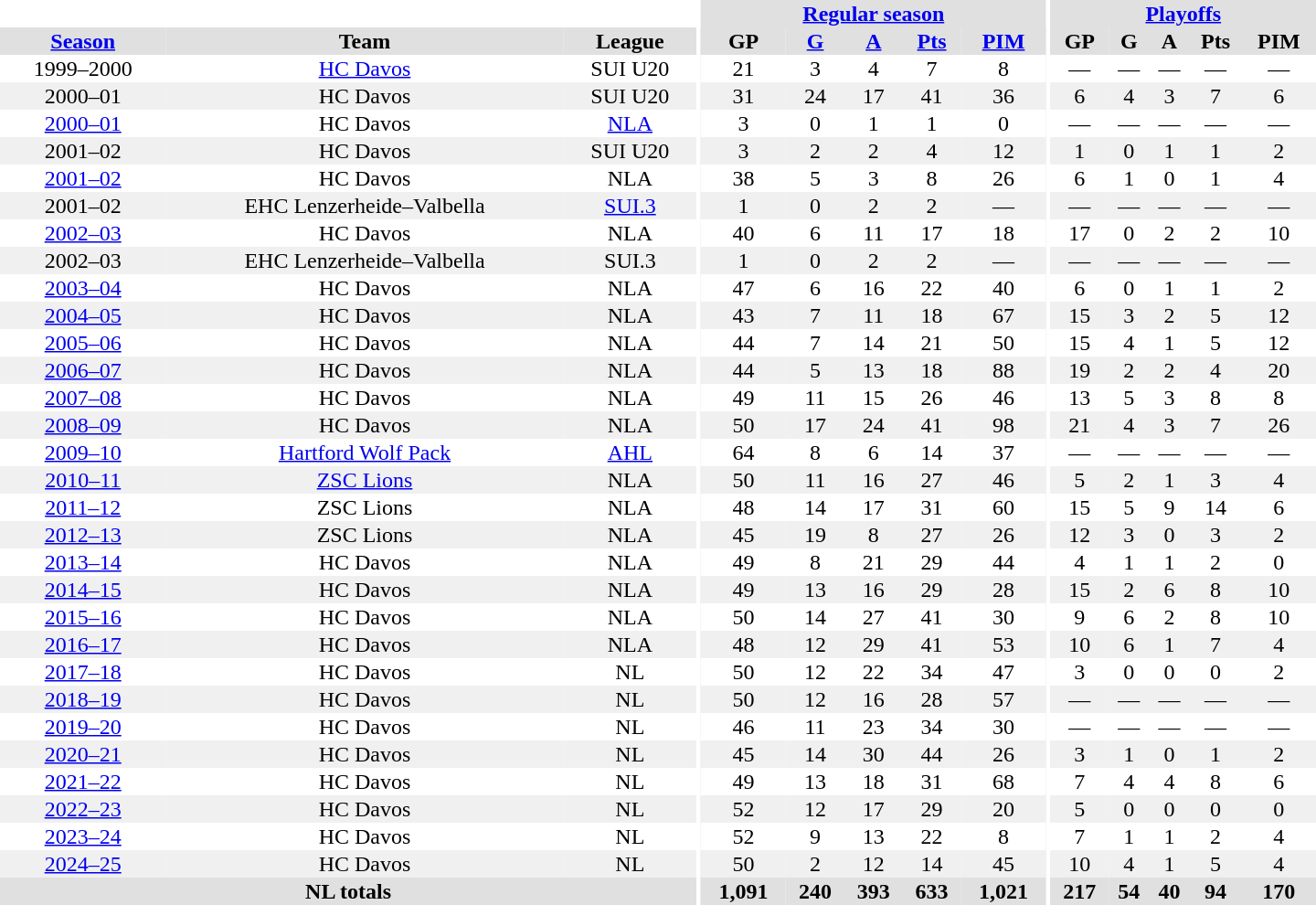<table border="0" cellpadding="1" cellspacing="0" style="text-align:center; width:60em;">
<tr bgcolor="#e0e0e0">
<th colspan="3" bgcolor="#ffffff"></th>
<th rowspan="99" bgcolor="#ffffff"></th>
<th colspan="5"><a href='#'>Regular season</a></th>
<th rowspan="99" bgcolor="#ffffff"></th>
<th colspan="5"><a href='#'>Playoffs</a></th>
</tr>
<tr bgcolor="#e0e0e0">
<th><a href='#'>Season</a></th>
<th>Team</th>
<th>League</th>
<th>GP</th>
<th><a href='#'>G</a></th>
<th><a href='#'>A</a></th>
<th><a href='#'>Pts</a></th>
<th><a href='#'>PIM</a></th>
<th>GP</th>
<th>G</th>
<th>A</th>
<th>Pts</th>
<th>PIM</th>
</tr>
<tr>
<td>1999–2000</td>
<td><a href='#'>HC Davos</a></td>
<td>SUI U20</td>
<td>21</td>
<td>3</td>
<td>4</td>
<td>7</td>
<td>8</td>
<td>—</td>
<td>—</td>
<td>—</td>
<td>—</td>
<td>—</td>
</tr>
<tr bgcolor="#f0f0f0">
<td>2000–01</td>
<td>HC Davos</td>
<td>SUI U20</td>
<td>31</td>
<td>24</td>
<td>17</td>
<td>41</td>
<td>36</td>
<td>6</td>
<td>4</td>
<td>3</td>
<td>7</td>
<td>6</td>
</tr>
<tr>
<td><a href='#'>2000–01</a></td>
<td>HC Davos</td>
<td><a href='#'>NLA</a></td>
<td>3</td>
<td>0</td>
<td>1</td>
<td>1</td>
<td>0</td>
<td>—</td>
<td>—</td>
<td>—</td>
<td>—</td>
<td>—</td>
</tr>
<tr bgcolor="#f0f0f0">
<td>2001–02</td>
<td>HC Davos</td>
<td>SUI U20</td>
<td>3</td>
<td>2</td>
<td>2</td>
<td>4</td>
<td>12</td>
<td>1</td>
<td>0</td>
<td>1</td>
<td>1</td>
<td>2</td>
</tr>
<tr>
<td><a href='#'>2001–02</a></td>
<td>HC Davos</td>
<td>NLA</td>
<td>38</td>
<td>5</td>
<td>3</td>
<td>8</td>
<td>26</td>
<td>6</td>
<td>1</td>
<td>0</td>
<td>1</td>
<td>4</td>
</tr>
<tr bgcolor="#f0f0f0">
<td>2001–02</td>
<td>EHC Lenzerheide–Valbella</td>
<td><a href='#'>SUI.3</a></td>
<td>1</td>
<td>0</td>
<td>2</td>
<td>2</td>
<td>—</td>
<td>—</td>
<td>—</td>
<td>—</td>
<td>—</td>
<td>—</td>
</tr>
<tr>
<td><a href='#'>2002–03</a></td>
<td>HC Davos</td>
<td>NLA</td>
<td>40</td>
<td>6</td>
<td>11</td>
<td>17</td>
<td>18</td>
<td>17</td>
<td>0</td>
<td>2</td>
<td>2</td>
<td>10</td>
</tr>
<tr bgcolor="#f0f0f0">
<td>2002–03</td>
<td>EHC Lenzerheide–Valbella</td>
<td>SUI.3</td>
<td>1</td>
<td>0</td>
<td>2</td>
<td>2</td>
<td>—</td>
<td>—</td>
<td>—</td>
<td>—</td>
<td>—</td>
<td>—</td>
</tr>
<tr>
<td><a href='#'>2003–04</a></td>
<td>HC Davos</td>
<td>NLA</td>
<td>47</td>
<td>6</td>
<td>16</td>
<td>22</td>
<td>40</td>
<td>6</td>
<td>0</td>
<td>1</td>
<td>1</td>
<td>2</td>
</tr>
<tr bgcolor="#f0f0f0">
<td><a href='#'>2004–05</a></td>
<td>HC Davos</td>
<td>NLA</td>
<td>43</td>
<td>7</td>
<td>11</td>
<td>18</td>
<td>67</td>
<td>15</td>
<td>3</td>
<td>2</td>
<td>5</td>
<td>12</td>
</tr>
<tr>
<td><a href='#'>2005–06</a></td>
<td>HC Davos</td>
<td>NLA</td>
<td>44</td>
<td>7</td>
<td>14</td>
<td>21</td>
<td>50</td>
<td>15</td>
<td>4</td>
<td>1</td>
<td>5</td>
<td>12</td>
</tr>
<tr bgcolor="#f0f0f0">
<td><a href='#'>2006–07</a></td>
<td>HC Davos</td>
<td>NLA</td>
<td>44</td>
<td>5</td>
<td>13</td>
<td>18</td>
<td>88</td>
<td>19</td>
<td>2</td>
<td>2</td>
<td>4</td>
<td>20</td>
</tr>
<tr>
<td><a href='#'>2007–08</a></td>
<td>HC Davos</td>
<td>NLA</td>
<td>49</td>
<td>11</td>
<td>15</td>
<td>26</td>
<td>46</td>
<td>13</td>
<td>5</td>
<td>3</td>
<td>8</td>
<td>8</td>
</tr>
<tr bgcolor="#f0f0f0">
<td><a href='#'>2008–09</a></td>
<td>HC Davos</td>
<td>NLA</td>
<td>50</td>
<td>17</td>
<td>24</td>
<td>41</td>
<td>98</td>
<td>21</td>
<td>4</td>
<td>3</td>
<td>7</td>
<td>26</td>
</tr>
<tr>
<td><a href='#'>2009–10</a></td>
<td><a href='#'>Hartford Wolf Pack</a></td>
<td><a href='#'>AHL</a></td>
<td>64</td>
<td>8</td>
<td>6</td>
<td>14</td>
<td>37</td>
<td>—</td>
<td>—</td>
<td>—</td>
<td>—</td>
<td>—</td>
</tr>
<tr bgcolor="#f0f0f0">
<td><a href='#'>2010–11</a></td>
<td><a href='#'>ZSC Lions</a></td>
<td>NLA</td>
<td>50</td>
<td>11</td>
<td>16</td>
<td>27</td>
<td>46</td>
<td>5</td>
<td>2</td>
<td>1</td>
<td>3</td>
<td>4</td>
</tr>
<tr>
<td><a href='#'>2011–12</a></td>
<td>ZSC Lions</td>
<td>NLA</td>
<td>48</td>
<td>14</td>
<td>17</td>
<td>31</td>
<td>60</td>
<td>15</td>
<td>5</td>
<td>9</td>
<td>14</td>
<td>6</td>
</tr>
<tr bgcolor="#f0f0f0">
<td><a href='#'>2012–13</a></td>
<td>ZSC Lions</td>
<td>NLA</td>
<td>45</td>
<td>19</td>
<td>8</td>
<td>27</td>
<td>26</td>
<td>12</td>
<td>3</td>
<td>0</td>
<td>3</td>
<td>2</td>
</tr>
<tr>
<td><a href='#'>2013–14</a></td>
<td>HC Davos</td>
<td>NLA</td>
<td>49</td>
<td>8</td>
<td>21</td>
<td>29</td>
<td>44</td>
<td>4</td>
<td>1</td>
<td>1</td>
<td>2</td>
<td>0</td>
</tr>
<tr bgcolor="#f0f0f0">
<td><a href='#'>2014–15</a></td>
<td>HC Davos</td>
<td>NLA</td>
<td>49</td>
<td>13</td>
<td>16</td>
<td>29</td>
<td>28</td>
<td>15</td>
<td>2</td>
<td>6</td>
<td>8</td>
<td>10</td>
</tr>
<tr>
<td><a href='#'>2015–16</a></td>
<td>HC Davos</td>
<td>NLA</td>
<td>50</td>
<td>14</td>
<td>27</td>
<td>41</td>
<td>30</td>
<td>9</td>
<td>6</td>
<td>2</td>
<td>8</td>
<td>10</td>
</tr>
<tr bgcolor="#f0f0f0">
<td><a href='#'>2016–17</a></td>
<td>HC Davos</td>
<td>NLA</td>
<td>48</td>
<td>12</td>
<td>29</td>
<td>41</td>
<td>53</td>
<td>10</td>
<td>6</td>
<td>1</td>
<td>7</td>
<td>4</td>
</tr>
<tr>
<td><a href='#'>2017–18</a></td>
<td>HC Davos</td>
<td>NL</td>
<td>50</td>
<td>12</td>
<td>22</td>
<td>34</td>
<td>47</td>
<td>3</td>
<td>0</td>
<td>0</td>
<td>0</td>
<td>2</td>
</tr>
<tr bgcolor="#f0f0f0">
<td><a href='#'>2018–19</a></td>
<td>HC Davos</td>
<td>NL</td>
<td>50</td>
<td>12</td>
<td>16</td>
<td>28</td>
<td>57</td>
<td>—</td>
<td>—</td>
<td>—</td>
<td>—</td>
<td>—</td>
</tr>
<tr>
<td><a href='#'>2019–20</a></td>
<td>HC Davos</td>
<td>NL</td>
<td>46</td>
<td>11</td>
<td>23</td>
<td>34</td>
<td>30</td>
<td>—</td>
<td>—</td>
<td>—</td>
<td>—</td>
<td>—</td>
</tr>
<tr bgcolor="#f0f0f0">
<td><a href='#'>2020–21</a></td>
<td>HC Davos</td>
<td>NL</td>
<td>45</td>
<td>14</td>
<td>30</td>
<td>44</td>
<td>26</td>
<td>3</td>
<td>1</td>
<td>0</td>
<td>1</td>
<td>2</td>
</tr>
<tr>
<td><a href='#'>2021–22</a></td>
<td>HC Davos</td>
<td>NL</td>
<td>49</td>
<td>13</td>
<td>18</td>
<td>31</td>
<td>68</td>
<td>7</td>
<td>4</td>
<td>4</td>
<td>8</td>
<td>6</td>
</tr>
<tr bgcolor="#f0f0f0">
<td><a href='#'>2022–23</a></td>
<td>HC Davos</td>
<td>NL</td>
<td>52</td>
<td>12</td>
<td>17</td>
<td>29</td>
<td>20</td>
<td>5</td>
<td>0</td>
<td>0</td>
<td>0</td>
<td>0</td>
</tr>
<tr>
<td><a href='#'>2023–24</a></td>
<td>HC Davos</td>
<td>NL</td>
<td>52</td>
<td>9</td>
<td>13</td>
<td>22</td>
<td>8</td>
<td>7</td>
<td>1</td>
<td>1</td>
<td>2</td>
<td>4</td>
</tr>
<tr bgcolor="#f0f0f0">
<td><a href='#'>2024–25</a></td>
<td>HC Davos</td>
<td>NL</td>
<td>50</td>
<td>2</td>
<td>12</td>
<td>14</td>
<td>45</td>
<td>10</td>
<td>4</td>
<td>1</td>
<td>5</td>
<td>4</td>
</tr>
<tr bgcolor="#e0e0e0">
<th colspan="3">NL totals</th>
<th>1,091</th>
<th>240</th>
<th>393</th>
<th>633</th>
<th>1,021</th>
<th>217</th>
<th>54</th>
<th>40</th>
<th>94</th>
<th>170</th>
</tr>
</table>
